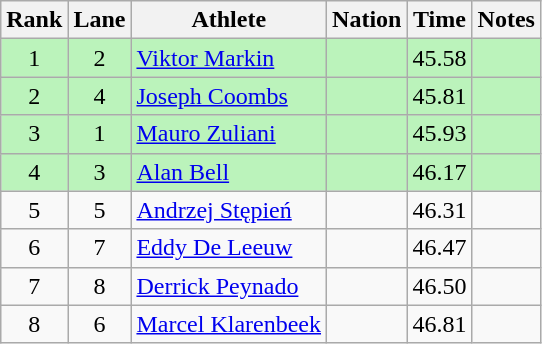<table class="wikitable sortable" style="text-align:center">
<tr>
<th>Rank</th>
<th>Lane</th>
<th>Athlete</th>
<th>Nation</th>
<th>Time</th>
<th>Notes</th>
</tr>
<tr style="background:#bbf3bb;">
<td>1</td>
<td>2</td>
<td align=left><a href='#'>Viktor Markin</a></td>
<td align=left></td>
<td>45.58</td>
<td></td>
</tr>
<tr style="background:#bbf3bb;">
<td>2</td>
<td>4</td>
<td align=left><a href='#'>Joseph Coombs</a></td>
<td align=left></td>
<td>45.81</td>
<td></td>
</tr>
<tr style="background:#bbf3bb;">
<td>3</td>
<td>1</td>
<td align=left><a href='#'>Mauro Zuliani</a></td>
<td align=left></td>
<td>45.93</td>
<td></td>
</tr>
<tr style="background:#bbf3bb;">
<td>4</td>
<td>3</td>
<td align=left><a href='#'>Alan Bell</a></td>
<td align=left></td>
<td>46.17</td>
<td></td>
</tr>
<tr>
<td>5</td>
<td>5</td>
<td align=left><a href='#'>Andrzej Stępień</a></td>
<td align=left></td>
<td>46.31</td>
<td></td>
</tr>
<tr>
<td>6</td>
<td>7</td>
<td align=left><a href='#'>Eddy De Leeuw</a></td>
<td align=left></td>
<td>46.47</td>
<td></td>
</tr>
<tr>
<td>7</td>
<td>8</td>
<td align=left><a href='#'>Derrick Peynado</a></td>
<td align=left></td>
<td>46.50</td>
<td></td>
</tr>
<tr>
<td>8</td>
<td>6</td>
<td align=left><a href='#'>Marcel Klarenbeek</a></td>
<td align=left></td>
<td>46.81</td>
<td></td>
</tr>
</table>
